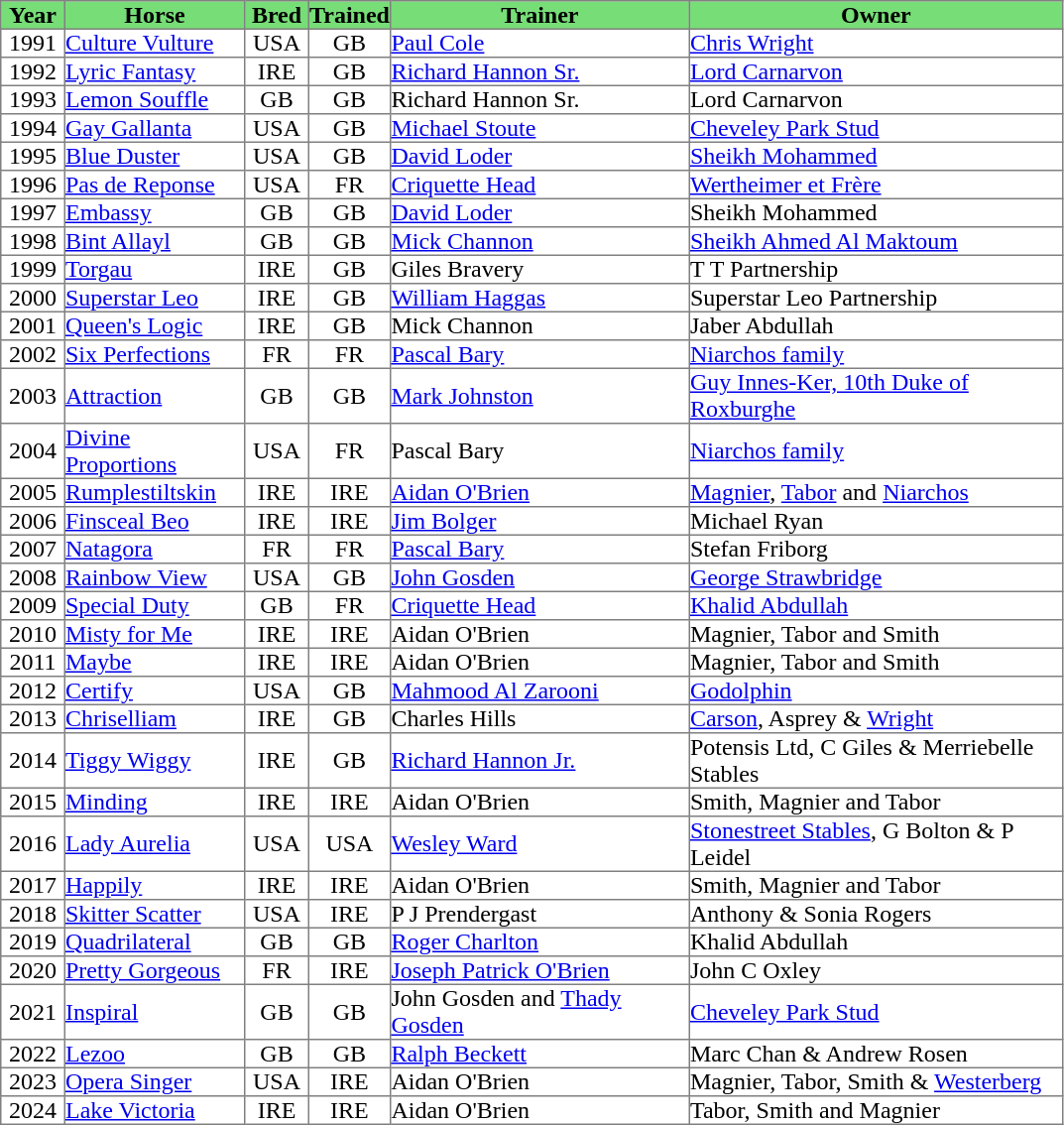<table class = "sortable" | border="1" cellpadding="0" style="border-collapse: collapse">
<tr bgcolor="#77dd77" align="center">
<th style="width:42px;"><strong>Year</strong><br></th>
<th style="width:120px;"><strong>Horse</strong><br></th>
<th style="width:42px;"><strong>Bred</strong></th>
<th style="width:42px;"><strong>Trained</strong></th>
<th style="width:200px;"><strong>Trainer</strong><br></th>
<th style="width:250px;"><strong>Owner</strong><br></th>
</tr>
<tr>
<td align=center>1991</td>
<td><a href='#'>Culture Vulture</a></td>
<td align=center>USA</td>
<td align=center>GB</td>
<td><a href='#'>Paul Cole</a></td>
<td><a href='#'>Chris Wright</a></td>
</tr>
<tr>
<td align=center>1992</td>
<td><a href='#'>Lyric Fantasy</a></td>
<td align=center>IRE</td>
<td align=center>GB</td>
<td><a href='#'>Richard Hannon Sr.</a></td>
<td><a href='#'>Lord Carnarvon</a></td>
</tr>
<tr>
<td align=center>1993</td>
<td><a href='#'>Lemon Souffle</a></td>
<td align=center>GB</td>
<td align=center>GB</td>
<td>Richard Hannon Sr.</td>
<td>Lord Carnarvon</td>
</tr>
<tr>
<td align=center>1994</td>
<td><a href='#'>Gay Gallanta</a></td>
<td align=center>USA</td>
<td align=center>GB</td>
<td><a href='#'>Michael Stoute</a></td>
<td><a href='#'>Cheveley Park Stud</a></td>
</tr>
<tr>
<td align=center>1995</td>
<td><a href='#'>Blue Duster</a></td>
<td align=center>USA</td>
<td align=center>GB</td>
<td><a href='#'>David Loder</a></td>
<td><a href='#'>Sheikh Mohammed</a></td>
</tr>
<tr>
<td align=center>1996</td>
<td><a href='#'>Pas de Reponse</a></td>
<td align=center>USA</td>
<td align=center>FR</td>
<td><a href='#'>Criquette Head</a></td>
<td><a href='#'>Wertheimer et Frère</a></td>
</tr>
<tr>
<td align=center>1997</td>
<td><a href='#'>Embassy</a></td>
<td align=center>GB</td>
<td align=center>GB</td>
<td><a href='#'>David Loder</a></td>
<td>Sheikh Mohammed</td>
</tr>
<tr>
<td align=center>1998</td>
<td><a href='#'>Bint Allayl</a></td>
<td align=center>GB</td>
<td align=center>GB</td>
<td><a href='#'>Mick Channon</a></td>
<td><a href='#'>Sheikh Ahmed Al Maktoum</a></td>
</tr>
<tr>
<td align=center>1999</td>
<td><a href='#'>Torgau</a></td>
<td align=center>IRE</td>
<td align=center>GB</td>
<td>Giles Bravery</td>
<td>T T Partnership</td>
</tr>
<tr>
<td align=center>2000</td>
<td><a href='#'>Superstar Leo</a></td>
<td align=center>IRE</td>
<td align=center>GB</td>
<td><a href='#'>William Haggas</a></td>
<td>Superstar Leo Partnership</td>
</tr>
<tr>
<td align=center>2001</td>
<td><a href='#'>Queen's Logic</a></td>
<td align=center>IRE</td>
<td align=center>GB</td>
<td>Mick Channon</td>
<td>Jaber Abdullah</td>
</tr>
<tr>
<td align=center>2002</td>
<td><a href='#'>Six Perfections</a></td>
<td align=center>FR</td>
<td align=center>FR</td>
<td><a href='#'>Pascal Bary</a></td>
<td><a href='#'>Niarchos family</a></td>
</tr>
<tr>
<td align=center>2003</td>
<td><a href='#'>Attraction</a></td>
<td align=center>GB</td>
<td align=center>GB</td>
<td><a href='#'>Mark Johnston</a></td>
<td><a href='#'>Guy Innes-Ker, 10th Duke of Roxburghe</a></td>
</tr>
<tr>
<td align=center>2004</td>
<td><a href='#'>Divine Proportions</a></td>
<td align=center>USA</td>
<td align=center>FR</td>
<td>Pascal Bary</td>
<td><a href='#'>Niarchos family</a></td>
</tr>
<tr>
<td align=center>2005</td>
<td><a href='#'>Rumplestiltskin</a></td>
<td align=center>IRE</td>
<td align=center>IRE</td>
<td><a href='#'>Aidan O'Brien</a></td>
<td><a href='#'>Magnier</a>, <a href='#'>Tabor</a> and <a href='#'>Niarchos</a></td>
</tr>
<tr>
<td align=center>2006</td>
<td><a href='#'>Finsceal Beo</a></td>
<td align=center>IRE</td>
<td align=center>IRE</td>
<td><a href='#'>Jim Bolger</a></td>
<td>Michael Ryan</td>
</tr>
<tr>
<td align=center>2007</td>
<td><a href='#'>Natagora</a></td>
<td align=center>FR</td>
<td align=center>FR</td>
<td><a href='#'>Pascal Bary</a></td>
<td>Stefan Friborg</td>
</tr>
<tr>
<td align=center>2008</td>
<td><a href='#'>Rainbow View</a></td>
<td align=center>USA</td>
<td align=center>GB</td>
<td><a href='#'>John Gosden</a></td>
<td><a href='#'>George Strawbridge</a></td>
</tr>
<tr>
<td align=center>2009</td>
<td><a href='#'>Special Duty</a></td>
<td align=center>GB</td>
<td align=center>FR</td>
<td><a href='#'>Criquette Head</a></td>
<td><a href='#'>Khalid Abdullah</a></td>
</tr>
<tr>
<td align=center>2010</td>
<td><a href='#'>Misty for Me</a></td>
<td align=center>IRE</td>
<td align=center>IRE</td>
<td>Aidan O'Brien</td>
<td>Magnier, Tabor and Smith</td>
</tr>
<tr>
<td align=center>2011</td>
<td><a href='#'>Maybe</a></td>
<td align=center>IRE</td>
<td align=center>IRE</td>
<td>Aidan O'Brien</td>
<td>Magnier, Tabor and Smith</td>
</tr>
<tr>
<td align=center>2012</td>
<td><a href='#'>Certify</a></td>
<td align=center>USA</td>
<td align=center>GB</td>
<td><a href='#'>Mahmood Al Zarooni</a></td>
<td><a href='#'>Godolphin</a></td>
</tr>
<tr>
<td align=center>2013</td>
<td><a href='#'>Chriselliam</a></td>
<td align=center>IRE</td>
<td align=center>GB</td>
<td>Charles Hills</td>
<td><a href='#'>Carson</a>, Asprey & <a href='#'>Wright</a></td>
</tr>
<tr>
<td align=center>2014</td>
<td><a href='#'>Tiggy Wiggy</a></td>
<td align=center>IRE</td>
<td align=center>GB</td>
<td><a href='#'>Richard Hannon Jr.</a></td>
<td>Potensis Ltd, C Giles & Merriebelle Stables</td>
</tr>
<tr>
<td align=center>2015</td>
<td><a href='#'>Minding</a></td>
<td align=center>IRE</td>
<td align=center>IRE</td>
<td>Aidan O'Brien</td>
<td>Smith, Magnier and Tabor</td>
</tr>
<tr>
<td align=center>2016</td>
<td><a href='#'>Lady Aurelia</a></td>
<td align=center>USA</td>
<td align=center>USA</td>
<td><a href='#'>Wesley Ward</a></td>
<td><a href='#'>Stonestreet Stables</a>, G Bolton & P Leidel</td>
</tr>
<tr>
<td align=center>2017</td>
<td><a href='#'>Happily</a></td>
<td align=center>IRE</td>
<td align=center>IRE</td>
<td>Aidan O'Brien</td>
<td>Smith, Magnier and Tabor</td>
</tr>
<tr>
<td align=center>2018</td>
<td><a href='#'>Skitter Scatter</a></td>
<td align=center>USA</td>
<td align=center>IRE</td>
<td>P J Prendergast</td>
<td>Anthony & Sonia Rogers</td>
</tr>
<tr>
<td align=center>2019</td>
<td><a href='#'>Quadrilateral</a></td>
<td align=center>GB</td>
<td align=center>GB</td>
<td><a href='#'>Roger Charlton</a></td>
<td>Khalid Abdullah</td>
</tr>
<tr>
<td align=center>2020</td>
<td><a href='#'>Pretty Gorgeous</a></td>
<td align=center>FR</td>
<td align=center>IRE</td>
<td><a href='#'>Joseph Patrick O'Brien</a></td>
<td>John C Oxley</td>
</tr>
<tr>
<td align=center>2021</td>
<td><a href='#'>Inspiral</a></td>
<td align=center>GB</td>
<td align=center>GB</td>
<td>John Gosden and <a href='#'>Thady Gosden</a></td>
<td><a href='#'>Cheveley Park Stud</a></td>
</tr>
<tr>
<td align=center>2022</td>
<td><a href='#'>Lezoo</a></td>
<td align=center>GB</td>
<td align=center>GB</td>
<td><a href='#'>Ralph Beckett</a></td>
<td>Marc Chan & Andrew Rosen</td>
</tr>
<tr>
<td align=center>2023</td>
<td><a href='#'>Opera Singer</a></td>
<td align=center>USA</td>
<td align=center>IRE</td>
<td>Aidan O'Brien</td>
<td>Magnier, Tabor, Smith & <a href='#'>Westerberg</a></td>
</tr>
<tr>
<td align=center>2024</td>
<td><a href='#'>Lake Victoria</a></td>
<td align=center>IRE</td>
<td align=center>IRE</td>
<td>Aidan O'Brien</td>
<td>Tabor, Smith and Magnier</td>
</tr>
</table>
